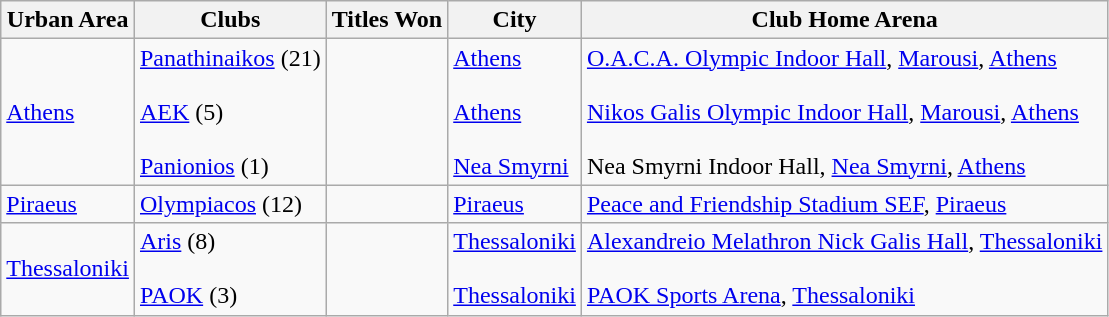<table class="wikitable">
<tr>
<th>Urban Area</th>
<th>Clubs</th>
<th>Titles Won</th>
<th>City</th>
<th>Club Home Arena</th>
</tr>
<tr>
<td><a href='#'>Athens</a></td>
<td> <a href='#'>Panathinaikos</a> (21) <br><br> <a href='#'>AEK</a> (5)
<br><br>
 <a href='#'>Panionios</a> (1) 
<br></td>
<td></td>
<td><a href='#'>Athens</a><br><br><a href='#'>Athens</a><br><br><a href='#'>Nea Smyrni</a><br></td>
<td><a href='#'>O.A.C.A. Olympic Indoor Hall</a>, <a href='#'>Marousi</a>, <a href='#'>Athens</a><br><br><a href='#'>Nikos Galis Olympic Indoor Hall</a>, <a href='#'>Marousi</a>, <a href='#'>Athens</a><br><br>Nea Smyrni Indoor Hall, <a href='#'>Nea Smyrni</a>, <a href='#'>Athens</a></td>
</tr>
<tr>
<td><a href='#'>Piraeus</a></td>
<td> <a href='#'>Olympiacos</a> (12)</td>
<td></td>
<td><a href='#'>Piraeus</a></td>
<td><a href='#'>Peace and Friendship Stadium SEF</a>, <a href='#'>Piraeus</a></td>
</tr>
<tr>
<td><a href='#'>Thessaloniki</a></td>
<td> <a href='#'>Aris</a> (8) <br><br> <a href='#'>PAOK</a> (3) <br></td>
<td></td>
<td><a href='#'>Thessaloniki</a><br><br><a href='#'>Thessaloniki</a><br></td>
<td><a href='#'>Alexandreio Melathron Nick Galis Hall</a>, <a href='#'>Thessaloniki</a><br><br><a href='#'>PAOK Sports Arena</a>, <a href='#'>Thessaloniki</a><br></td>
</tr>
</table>
